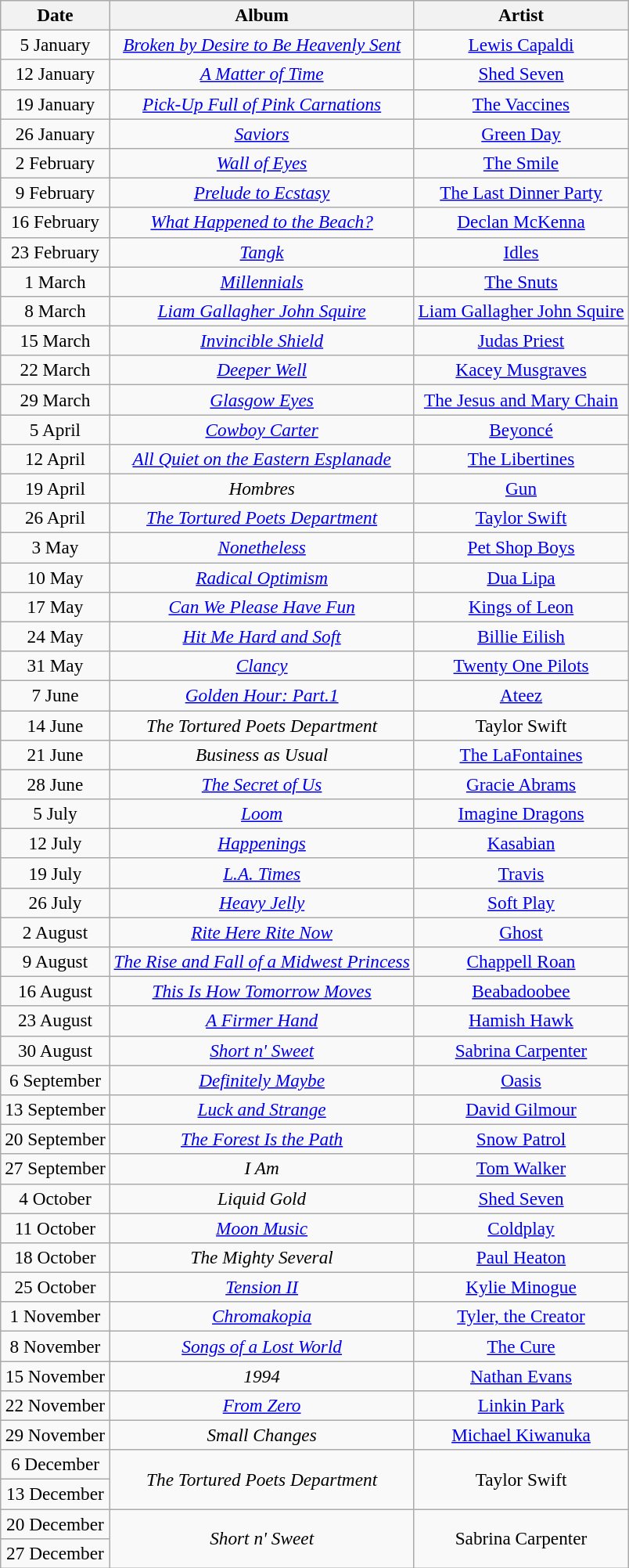<table class="wikitable" style="font-size:97%; text-align:center;">
<tr>
<th>Date</th>
<th>Album</th>
<th>Artist</th>
</tr>
<tr>
<td>5 January</td>
<td><em><a href='#'>Broken by Desire to Be Heavenly Sent</a></em></td>
<td><a href='#'>Lewis Capaldi</a></td>
</tr>
<tr>
<td>12 January</td>
<td><em><a href='#'>A Matter of Time</a></em></td>
<td><a href='#'>Shed Seven</a></td>
</tr>
<tr>
<td>19 January</td>
<td><em><a href='#'>Pick-Up Full of Pink Carnations</a></em></td>
<td><a href='#'>The Vaccines</a></td>
</tr>
<tr>
<td>26 January</td>
<td><em><a href='#'>Saviors</a></em></td>
<td><a href='#'>Green Day</a></td>
</tr>
<tr>
<td>2 February</td>
<td><em><a href='#'>Wall of Eyes</a></em></td>
<td><a href='#'>The Smile</a></td>
</tr>
<tr>
<td>9 February</td>
<td><em><a href='#'>Prelude to Ecstasy</a></em></td>
<td><a href='#'>The Last Dinner Party</a></td>
</tr>
<tr>
<td>16 February</td>
<td><em><a href='#'>What Happened to the Beach?</a></em></td>
<td><a href='#'>Declan McKenna</a></td>
</tr>
<tr>
<td>23 February</td>
<td><em><a href='#'>Tangk</a></em></td>
<td><a href='#'>Idles</a></td>
</tr>
<tr>
<td>1 March</td>
<td><em><a href='#'>Millennials</a></em></td>
<td><a href='#'>The Snuts</a></td>
</tr>
<tr>
<td>8 March</td>
<td><em><a href='#'>Liam Gallagher John Squire</a></em></td>
<td><a href='#'>Liam Gallagher John Squire</a></td>
</tr>
<tr>
<td>15 March</td>
<td><em><a href='#'>Invincible Shield</a></em></td>
<td><a href='#'>Judas Priest</a></td>
</tr>
<tr>
<td>22 March</td>
<td><em><a href='#'>Deeper Well</a></em></td>
<td><a href='#'>Kacey Musgraves</a></td>
</tr>
<tr>
<td>29 March</td>
<td><em><a href='#'>Glasgow Eyes</a></em></td>
<td><a href='#'>The Jesus and Mary Chain</a></td>
</tr>
<tr>
<td>5 April</td>
<td><em><a href='#'>Cowboy Carter</a></em></td>
<td><a href='#'>Beyoncé</a></td>
</tr>
<tr>
<td>12 April</td>
<td><em><a href='#'>All Quiet on the Eastern Esplanade</a></em></td>
<td><a href='#'>The Libertines</a></td>
</tr>
<tr>
<td>19 April</td>
<td><em>Hombres</em></td>
<td><a href='#'>Gun</a></td>
</tr>
<tr>
<td>26 April</td>
<td><em><a href='#'>The Tortured Poets Department</a></em></td>
<td><a href='#'>Taylor Swift</a></td>
</tr>
<tr>
<td>3 May</td>
<td><em><a href='#'>Nonetheless</a></em></td>
<td><a href='#'>Pet Shop Boys</a></td>
</tr>
<tr>
<td>10 May</td>
<td><em><a href='#'>Radical Optimism</a></em></td>
<td><a href='#'>Dua Lipa</a></td>
</tr>
<tr>
<td>17 May</td>
<td><em><a href='#'>Can We Please Have Fun</a></em></td>
<td><a href='#'>Kings of Leon</a></td>
</tr>
<tr>
<td>24 May</td>
<td><em><a href='#'>Hit Me Hard and Soft</a></em></td>
<td><a href='#'>Billie Eilish</a></td>
</tr>
<tr>
<td>31 May</td>
<td><em><a href='#'>Clancy</a></em></td>
<td><a href='#'>Twenty One Pilots</a></td>
</tr>
<tr>
<td>7 June</td>
<td><em><a href='#'>Golden Hour: Part.1</a></em></td>
<td><a href='#'>Ateez</a></td>
</tr>
<tr>
<td>14 June</td>
<td><em>The Tortured Poets Department</em></td>
<td>Taylor Swift</td>
</tr>
<tr>
<td>21 June</td>
<td><em>Business as Usual</em></td>
<td><a href='#'>The LaFontaines</a></td>
</tr>
<tr>
<td>28 June</td>
<td><em><a href='#'>The Secret of Us</a></em></td>
<td><a href='#'>Gracie Abrams</a></td>
</tr>
<tr>
<td>5 July</td>
<td><em><a href='#'>Loom</a></em></td>
<td><a href='#'>Imagine Dragons</a></td>
</tr>
<tr>
<td>12 July</td>
<td><em><a href='#'>Happenings</a></em></td>
<td><a href='#'>Kasabian</a></td>
</tr>
<tr>
<td>19 July</td>
<td><em><a href='#'>L.A. Times</a></em></td>
<td><a href='#'>Travis</a></td>
</tr>
<tr>
<td>26 July</td>
<td><em><a href='#'>Heavy Jelly</a></em></td>
<td><a href='#'>Soft Play</a></td>
</tr>
<tr>
<td>2 August</td>
<td><em><a href='#'>Rite Here Rite Now</a></em></td>
<td><a href='#'>Ghost</a></td>
</tr>
<tr>
<td>9 August</td>
<td><em><a href='#'>The Rise and Fall of a Midwest Princess</a></em></td>
<td><a href='#'>Chappell Roan</a></td>
</tr>
<tr>
<td>16 August</td>
<td><em><a href='#'>This Is How Tomorrow Moves</a></em></td>
<td><a href='#'>Beabadoobee</a></td>
</tr>
<tr>
<td>23 August</td>
<td><em><a href='#'>A Firmer Hand</a></em></td>
<td><a href='#'>Hamish Hawk</a></td>
</tr>
<tr>
<td>30 August</td>
<td><em><a href='#'>Short n' Sweet</a></em></td>
<td><a href='#'>Sabrina Carpenter</a></td>
</tr>
<tr>
<td>6 September</td>
<td><em><a href='#'>Definitely Maybe</a></em></td>
<td><a href='#'>Oasis</a></td>
</tr>
<tr>
<td>13 September</td>
<td><em><a href='#'>Luck and Strange</a></em></td>
<td><a href='#'>David Gilmour</a></td>
</tr>
<tr>
<td>20 September</td>
<td><em><a href='#'>The Forest Is the Path</a></em></td>
<td><a href='#'>Snow Patrol</a></td>
</tr>
<tr>
<td>27 September</td>
<td><em>I Am</em></td>
<td><a href='#'>Tom Walker</a></td>
</tr>
<tr>
<td>4 October</td>
<td><em>Liquid Gold</em></td>
<td><a href='#'>Shed Seven</a></td>
</tr>
<tr>
<td>11 October</td>
<td><em><a href='#'>Moon Music</a></em></td>
<td><a href='#'>Coldplay</a></td>
</tr>
<tr>
<td>18 October</td>
<td><em>The Mighty Several</em></td>
<td><a href='#'>Paul Heaton</a></td>
</tr>
<tr>
<td>25 October</td>
<td><em><a href='#'>Tension II</a></em></td>
<td><a href='#'>Kylie Minogue</a></td>
</tr>
<tr>
<td>1 November</td>
<td><em><a href='#'>Chromakopia</a></em></td>
<td><a href='#'>Tyler, the Creator</a></td>
</tr>
<tr>
<td>8 November</td>
<td><em><a href='#'>Songs of a Lost World</a></em></td>
<td><a href='#'>The Cure</a></td>
</tr>
<tr>
<td>15 November</td>
<td><em>1994</em></td>
<td><a href='#'>Nathan Evans</a></td>
</tr>
<tr>
<td>22 November</td>
<td><em><a href='#'>From Zero</a></em></td>
<td><a href='#'>Linkin Park</a></td>
</tr>
<tr>
<td>29 November</td>
<td><em>Small Changes</em></td>
<td><a href='#'>Michael Kiwanuka</a></td>
</tr>
<tr>
<td>6 December</td>
<td rowspan="2"><em>The Tortured Poets Department</em></td>
<td rowspan="2">Taylor Swift</td>
</tr>
<tr>
<td>13 December</td>
</tr>
<tr>
<td>20 December</td>
<td rowspan="2"><em>Short n' Sweet</em></td>
<td rowspan="2">Sabrina Carpenter</td>
</tr>
<tr>
<td>27 December</td>
</tr>
</table>
